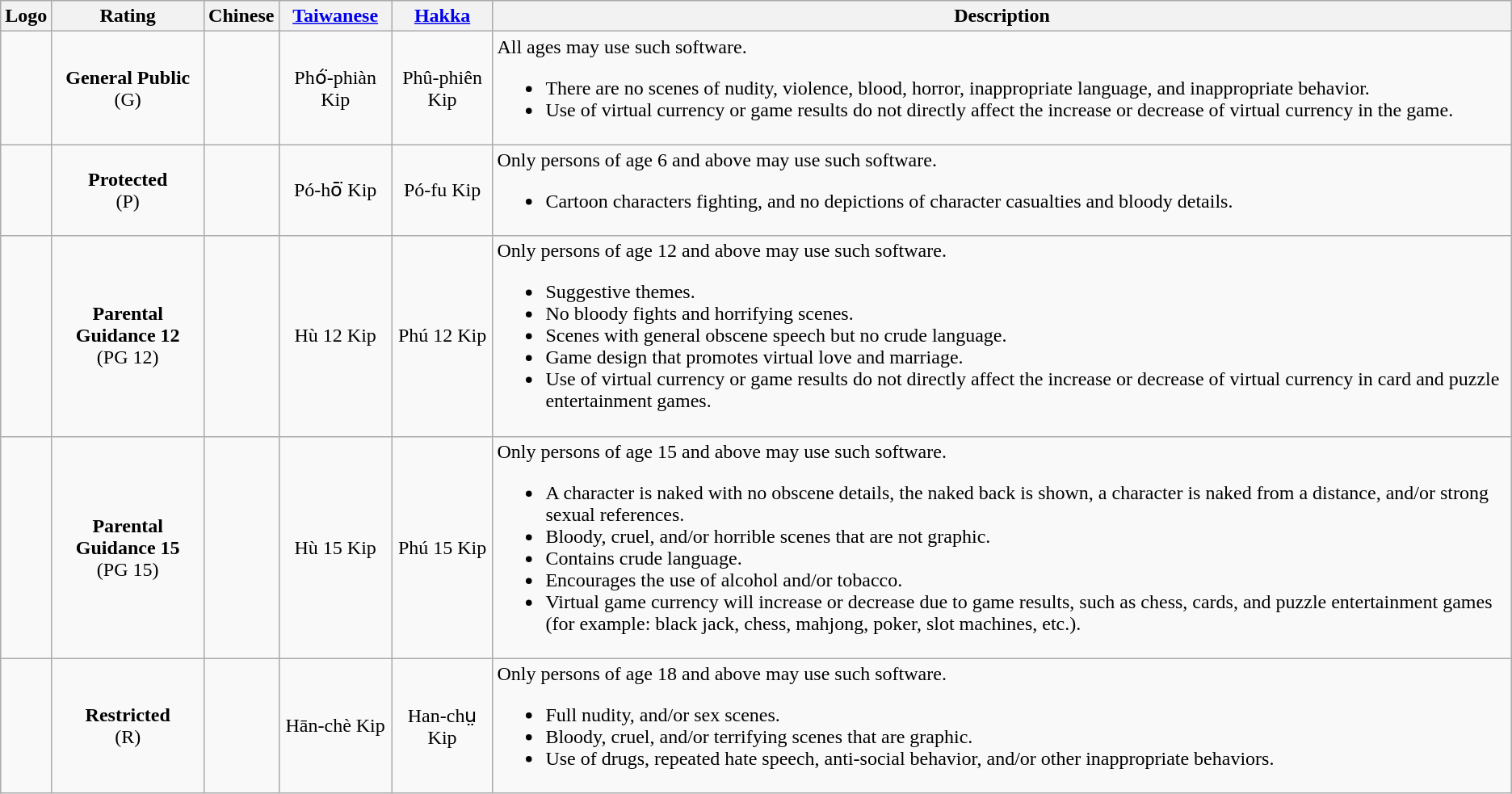<table class="wikitable" style="text-align:center">
<tr>
<th>Logo</th>
<th>Rating</th>
<th>Chinese</th>
<th><a href='#'>Taiwanese</a></th>
<th><a href='#'>Hakka</a></th>
<th>Description</th>
</tr>
<tr>
<td></td>
<td><strong>General Public</strong><br>(G)</td>
<td></td>
<td>Phó͘-phiàn Kip</td>
<td>Phû-phiên Kip</td>
<td align=left>All ages may use such software.<br><ul><li>There are no scenes of nudity, violence, blood, horror, inappropriate language, and inappropriate behavior.</li><li>Use of virtual currency or game results do not directly affect the increase or decrease of virtual currency in the game.</li></ul></td>
</tr>
<tr>
<td></td>
<td><strong>Protected</strong><br>(P)</td>
<td></td>
<td>Pó-hō͘ Kip</td>
<td>Pó-fu Kip</td>
<td align=left>Only persons of age 6 and above may use such software.<br><ul><li>Cartoon characters fighting, and no depictions of character casualties and bloody details.</li></ul></td>
</tr>
<tr>
<td></td>
<td><strong>Parental Guidance 12</strong><br>(PG 12)</td>
<td></td>
<td>Hù 12 Kip</td>
<td>Phú 12 Kip</td>
<td align=left>Only persons of age 12 and above may use such software.<br><ul><li>Suggestive themes.</li><li>No bloody fights and horrifying scenes.</li><li>Scenes with general obscene speech but no crude language.</li><li>Game design that promotes virtual love and marriage.</li><li>Use of virtual currency or game results do not directly affect the increase or decrease of virtual currency in card and puzzle entertainment games.</li></ul></td>
</tr>
<tr>
<td></td>
<td><strong>Parental Guidance 15</strong><br>(PG 15)</td>
<td></td>
<td>Hù 15 Kip</td>
<td>Phú 15 Kip</td>
<td align=left>Only persons of age 15 and above may use such software.<br><ul><li>A character is naked with no obscene details, the naked back is shown, a character is naked from a distance, and/or strong sexual references.</li><li>Bloody, cruel, and/or horrible scenes that are not graphic.</li><li>Contains crude language.</li><li>Encourages the use of alcohol and/or tobacco.</li><li>Virtual game currency will increase or decrease due to game results, such as chess, cards, and puzzle entertainment games (for example: black jack, chess, mahjong, poker, slot machines, etc.).</li></ul></td>
</tr>
<tr>
<td></td>
<td><strong>Restricted</strong><br>(R)</td>
<td></td>
<td>Hān-chè Kip</td>
<td>Han-chṳ Kip</td>
<td align=left>Only persons of age 18 and above may use such software.<br><ul><li>Full nudity, and/or sex scenes.</li><li>Bloody, cruel, and/or terrifying scenes that are graphic.</li><li>Use of drugs, repeated hate speech, anti-social behavior, and/or other inappropriate behaviors.</li></ul></td>
</tr>
</table>
